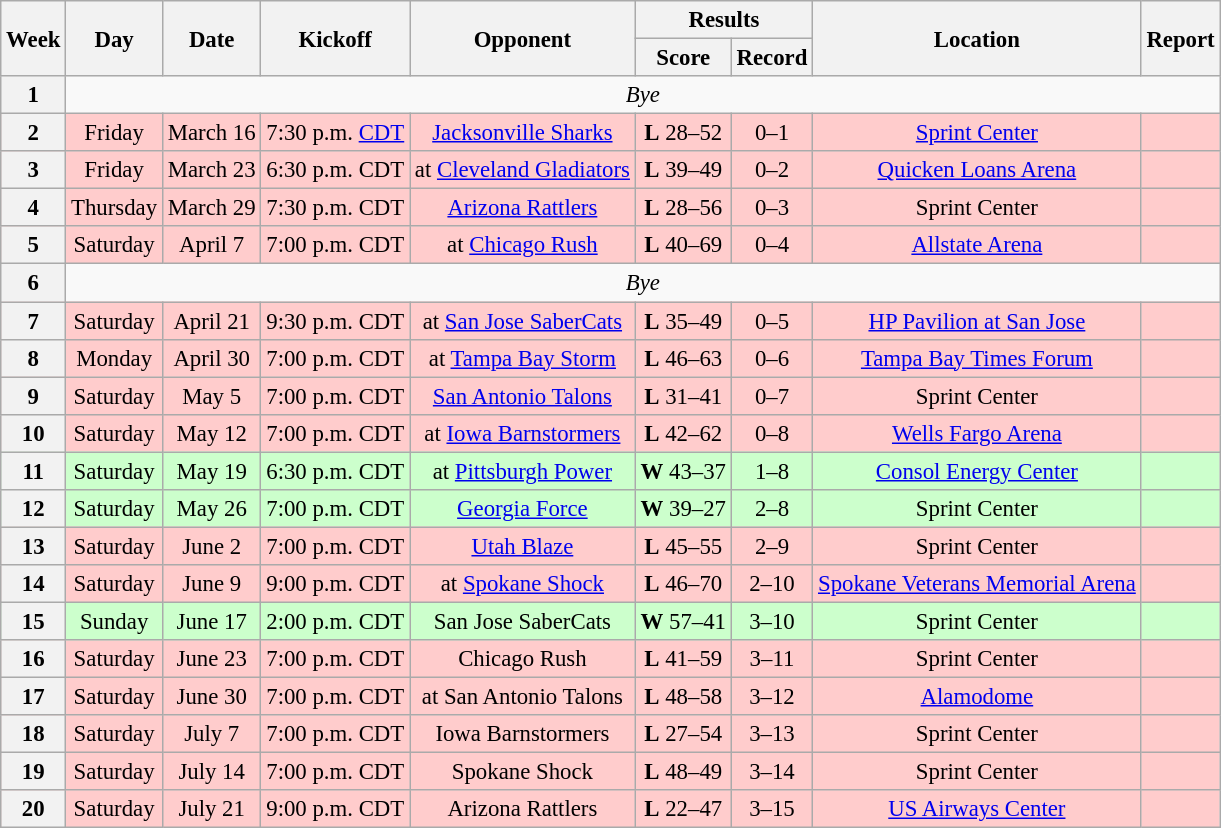<table class="wikitable" style="font-size: 95%;">
<tr>
<th rowspan="2">Week</th>
<th rowspan="2">Day</th>
<th rowspan="2">Date</th>
<th rowspan="2">Kickoff</th>
<th rowspan="2">Opponent</th>
<th colspan="2">Results</th>
<th rowspan="2">Location</th>
<th rowspan="2">Report</th>
</tr>
<tr>
<th>Score</th>
<th>Record</th>
</tr>
<tr style=>
<th align="center">1</th>
<td colspan="9" align="center" valign="middle"><em>Bye</em></td>
</tr>
<tr style="background:#fcc">
<th align="center">2</th>
<td align="center">Friday</td>
<td align="center">March 16</td>
<td align="center">7:30 p.m. <a href='#'>CDT</a></td>
<td align="center"><a href='#'>Jacksonville Sharks</a></td>
<td align="center"><strong>L</strong> 28–52</td>
<td align="center">0–1</td>
<td align="center"><a href='#'>Sprint Center</a></td>
<td align="center"></td>
</tr>
<tr style="background:#fcc">
<th align="center">3</th>
<td align="center">Friday</td>
<td align="center">March 23</td>
<td align="center">6:30 p.m. CDT</td>
<td align="center">at <a href='#'>Cleveland Gladiators</a></td>
<td align="center"><strong>L</strong> 39–49</td>
<td align="center">0–2</td>
<td align="center"><a href='#'>Quicken Loans Arena</a></td>
<td align="center"></td>
</tr>
<tr style="background:#fcc">
<th align="center">4</th>
<td align="center">Thursday</td>
<td align="center">March 29</td>
<td align="center">7:30 p.m. CDT</td>
<td align="center"><a href='#'>Arizona Rattlers</a></td>
<td align="center"><strong>L</strong> 28–56</td>
<td align="center">0–3</td>
<td align="center">Sprint Center</td>
<td align="center"></td>
</tr>
<tr style="background:#fcc">
<th align="center">5</th>
<td align="center">Saturday</td>
<td align="center">April 7</td>
<td align="center">7:00 p.m. CDT</td>
<td align="center">at <a href='#'>Chicago Rush</a></td>
<td align="center"><strong>L</strong> 40–69</td>
<td align="center">0–4</td>
<td align="center"><a href='#'>Allstate Arena</a></td>
<td align="center"></td>
</tr>
<tr style=>
<th align="center">6</th>
<td colspan="9" align="center" valign="middle"><em>Bye</em></td>
</tr>
<tr style="background:#fcc">
<th align="center">7</th>
<td align="center">Saturday</td>
<td align="center">April 21</td>
<td align="center">9:30 p.m. CDT</td>
<td align="center">at <a href='#'>San Jose SaberCats</a></td>
<td align="center"><strong>L</strong> 35–49</td>
<td align="center">0–5</td>
<td align="center"><a href='#'>HP Pavilion at San Jose</a></td>
<td align="center"></td>
</tr>
<tr style="background:#fcc">
<th align="center">8</th>
<td align="center">Monday</td>
<td align="center">April 30</td>
<td align="center">7:00 p.m. CDT</td>
<td align="center">at <a href='#'>Tampa Bay Storm</a></td>
<td align="center"><strong>L</strong> 46–63</td>
<td align="center">0–6</td>
<td align="center"><a href='#'>Tampa Bay Times Forum</a></td>
<td align="center"></td>
</tr>
<tr style="background:#fcc">
<th align="center">9</th>
<td align="center">Saturday</td>
<td align="center">May 5</td>
<td align="center">7:00 p.m. CDT</td>
<td align="center"><a href='#'>San Antonio Talons</a></td>
<td align="center"><strong>L</strong> 31–41</td>
<td align="center">0–7</td>
<td align="center">Sprint Center</td>
<td align="center"></td>
</tr>
<tr style="background:#fcc">
<th align="center">10</th>
<td align="center">Saturday</td>
<td align="center">May 12</td>
<td align="center">7:00 p.m. CDT</td>
<td align="center">at <a href='#'>Iowa Barnstormers</a></td>
<td align="center"><strong>L</strong> 42–62</td>
<td align="center">0–8</td>
<td align="center"><a href='#'>Wells Fargo Arena</a></td>
<td align="center"></td>
</tr>
<tr style="background:#cfc">
<th align="center">11</th>
<td align="center">Saturday</td>
<td align="center">May 19</td>
<td align="center">6:30 p.m. CDT</td>
<td align="center">at <a href='#'>Pittsburgh Power</a></td>
<td align="center"><strong>W</strong> 43–37</td>
<td align="center">1–8</td>
<td align="center"><a href='#'>Consol Energy Center</a></td>
<td align="center"></td>
</tr>
<tr style="background:#cfc">
<th align="center">12</th>
<td align="center">Saturday</td>
<td align="center">May 26</td>
<td align="center">7:00 p.m. CDT</td>
<td align="center"><a href='#'>Georgia Force</a></td>
<td align="center"><strong>W</strong> 39–27</td>
<td align="center">2–8</td>
<td align="center">Sprint Center</td>
<td align="center"></td>
</tr>
<tr style="background:#fcc">
<th align="center">13</th>
<td align="center">Saturday</td>
<td align="center">June 2</td>
<td align="center">7:00 p.m. CDT</td>
<td align="center"><a href='#'>Utah Blaze</a></td>
<td align="center"><strong>L</strong> 45–55</td>
<td align="center">2–9</td>
<td align="center">Sprint Center</td>
<td align="center"></td>
</tr>
<tr style="background:#fcc">
<th align="center">14</th>
<td align="center">Saturday</td>
<td align="center">June 9</td>
<td align="center">9:00 p.m. CDT</td>
<td align="center">at <a href='#'>Spokane Shock</a></td>
<td align="center"><strong>L</strong> 46–70</td>
<td align="center">2–10</td>
<td align="center"><a href='#'>Spokane Veterans Memorial Arena</a></td>
<td align="center"></td>
</tr>
<tr style="background:#cfc">
<th align="center">15</th>
<td align="center">Sunday</td>
<td align="center">June 17</td>
<td align="center">2:00 p.m. CDT</td>
<td align="center">San Jose SaberCats</td>
<td align="center"><strong>W</strong> 57–41</td>
<td align="center">3–10</td>
<td align="center">Sprint Center</td>
<td align="center"></td>
</tr>
<tr style="background:#fcc">
<th align="center">16</th>
<td align="center">Saturday</td>
<td align="center">June 23</td>
<td align="center">7:00 p.m. CDT</td>
<td align="center">Chicago Rush</td>
<td align="center"><strong>L</strong> 41–59</td>
<td align="center">3–11</td>
<td align="center">Sprint Center</td>
<td align="center"></td>
</tr>
<tr style="background:#fcc">
<th align="center">17</th>
<td align="center">Saturday</td>
<td align="center">June 30</td>
<td align="center">7:00 p.m. CDT</td>
<td align="center">at San Antonio Talons</td>
<td align="center"><strong>L</strong> 48–58</td>
<td align="center">3–12</td>
<td align="center"><a href='#'>Alamodome</a></td>
<td align="center"></td>
</tr>
<tr style="background:#fcc">
<th align="center">18</th>
<td align="center">Saturday</td>
<td align="center">July 7</td>
<td align="center">7:00 p.m. CDT</td>
<td align="center">Iowa Barnstormers</td>
<td align="center"><strong>L</strong> 27–54</td>
<td align="center">3–13</td>
<td align="center">Sprint Center</td>
<td align="center"></td>
</tr>
<tr style="background:#fcc">
<th align="center">19</th>
<td align="center">Saturday</td>
<td align="center">July 14</td>
<td align="center">7:00 p.m. CDT</td>
<td align="center">Spokane Shock</td>
<td align="center"><strong>L</strong> 48–49</td>
<td align="center">3–14</td>
<td align="center">Sprint Center</td>
<td align="center"></td>
</tr>
<tr style="background:#fcc">
<th align="center">20</th>
<td align="center">Saturday</td>
<td align="center">July 21</td>
<td align="center">9:00 p.m. CDT</td>
<td align="center">Arizona Rattlers</td>
<td align="center"><strong>L</strong> 22–47</td>
<td align="center">3–15</td>
<td align="center"><a href='#'>US Airways Center</a></td>
<td align="center"></td>
</tr>
</table>
